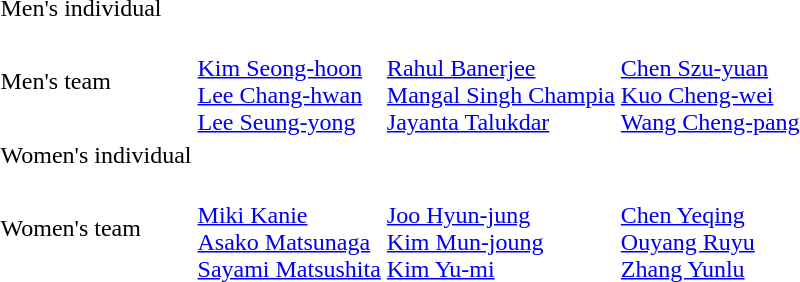<table>
<tr>
<td>Men's individual</td>
<td></td>
<td></td>
<td></td>
</tr>
<tr>
<td>Men's team</td>
<td><br><a href='#'>Kim Seong-hoon</a><br><a href='#'>Lee Chang-hwan</a><br><a href='#'>Lee Seung-yong</a></td>
<td><br><a href='#'>Rahul Banerjee</a><br><a href='#'>Mangal Singh Champia</a><br><a href='#'>Jayanta Talukdar</a></td>
<td><br><a href='#'>Chen Szu-yuan</a> <br><a href='#'>Kuo Cheng-wei</a><br><a href='#'>Wang Cheng-pang</a></td>
</tr>
<tr>
<td>Women's individual</td>
<td></td>
<td></td>
<td></td>
</tr>
<tr>
<td>Women's team</td>
<td><br><a href='#'>Miki Kanie</a><br><a href='#'>Asako Matsunaga</a><br><a href='#'>Sayami Matsushita</a></td>
<td><br><a href='#'>Joo Hyun-jung</a><br><a href='#'>Kim Mun-joung</a><br><a href='#'>Kim Yu-mi</a></td>
<td><br><a href='#'>Chen Yeqing</a><br><a href='#'>Ouyang Ruyu</a><br><a href='#'>Zhang Yunlu</a></td>
</tr>
</table>
